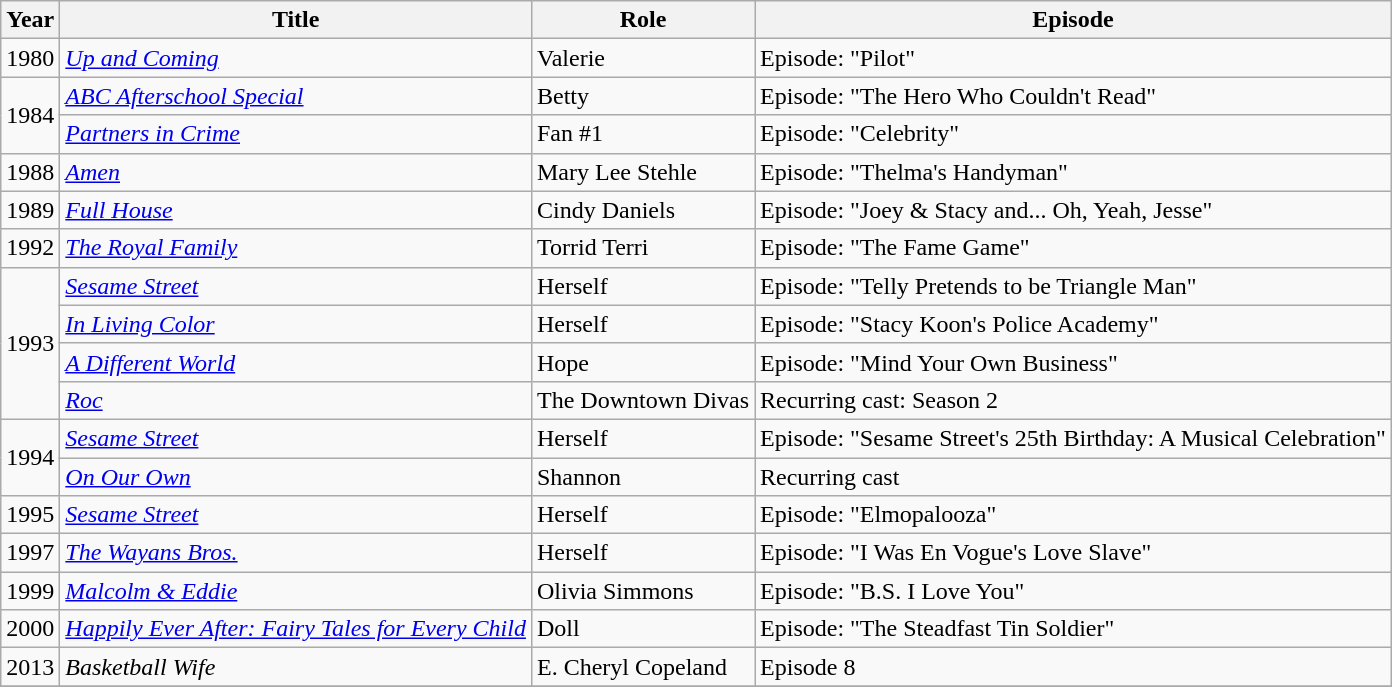<table class="wikitable sortable">
<tr>
<th>Year</th>
<th>Title</th>
<th>Role</th>
<th class="unsortable">Episode</th>
</tr>
<tr>
<td>1980</td>
<td><em><a href='#'>Up and Coming</a></em></td>
<td>Valerie</td>
<td>Episode: "Pilot"</td>
</tr>
<tr>
<td rowspan="2">1984</td>
<td><em><a href='#'>ABC Afterschool Special</a></em></td>
<td>Betty</td>
<td>Episode: "The Hero Who Couldn't Read"</td>
</tr>
<tr>
<td><em><a href='#'>Partners in Crime</a></em></td>
<td>Fan #1</td>
<td>Episode: "Celebrity"</td>
</tr>
<tr>
<td>1988</td>
<td><em><a href='#'>Amen</a></em></td>
<td>Mary Lee Stehle</td>
<td>Episode: "Thelma's Handyman"</td>
</tr>
<tr>
<td>1989</td>
<td><em><a href='#'>Full House</a></em></td>
<td>Cindy Daniels</td>
<td>Episode: "Joey & Stacy and... Oh, Yeah, Jesse"</td>
</tr>
<tr>
<td>1992</td>
<td><em><a href='#'>The Royal Family</a></em></td>
<td>Torrid Terri</td>
<td>Episode: "The Fame Game"</td>
</tr>
<tr>
<td rowspan="4">1993</td>
<td><em><a href='#'>Sesame Street</a></em></td>
<td>Herself</td>
<td>Episode: "Telly Pretends to be Triangle Man"</td>
</tr>
<tr>
<td><em><a href='#'>In Living Color</a></em></td>
<td>Herself</td>
<td>Episode: "Stacy Koon's Police Academy"</td>
</tr>
<tr>
<td><em><a href='#'>A Different World</a></em></td>
<td>Hope</td>
<td>Episode: "Mind Your Own Business"</td>
</tr>
<tr>
<td><em><a href='#'>Roc</a></em></td>
<td>The Downtown Divas</td>
<td>Recurring cast: Season 2</td>
</tr>
<tr>
<td rowspan="2">1994</td>
<td><em><a href='#'>Sesame Street</a></em></td>
<td>Herself</td>
<td>Episode: "Sesame Street's 25th Birthday: A Musical Celebration"</td>
</tr>
<tr>
<td><em><a href='#'>On Our Own</a></em></td>
<td>Shannon</td>
<td>Recurring cast</td>
</tr>
<tr>
<td>1995</td>
<td><em><a href='#'>Sesame Street</a></em></td>
<td>Herself</td>
<td>Episode: "Elmopalooza"</td>
</tr>
<tr>
<td>1997</td>
<td><em><a href='#'>The Wayans Bros.</a></em></td>
<td>Herself</td>
<td>Episode: "I Was En Vogue's Love Slave"</td>
</tr>
<tr>
<td>1999</td>
<td><em><a href='#'>Malcolm & Eddie</a></em></td>
<td>Olivia Simmons</td>
<td>Episode: "B.S. I Love You"</td>
</tr>
<tr>
<td>2000</td>
<td><em><a href='#'>Happily Ever After: Fairy Tales for Every Child</a></em></td>
<td>Doll</td>
<td>Episode: "The Steadfast Tin Soldier"</td>
</tr>
<tr>
<td>2013</td>
<td><em>Basketball Wife</em></td>
<td>E. Cheryl Copeland</td>
<td>Episode 8</td>
</tr>
<tr>
</tr>
</table>
